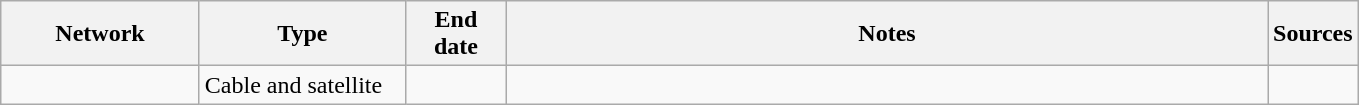<table class="wikitable">
<tr>
<th style="text-align:center; width:125px">Network</th>
<th style="text-align:center; width:130px">Type</th>
<th style="text-align:center; width:60px">End date</th>
<th style="text-align:center; width:500px">Notes</th>
<th style="text-align:center; width:30px">Sources</th>
</tr>
<tr>
<td><a href='#'></a></td>
<td>Cable and satellite</td>
<td></td>
<td></td>
<td></td>
</tr>
</table>
